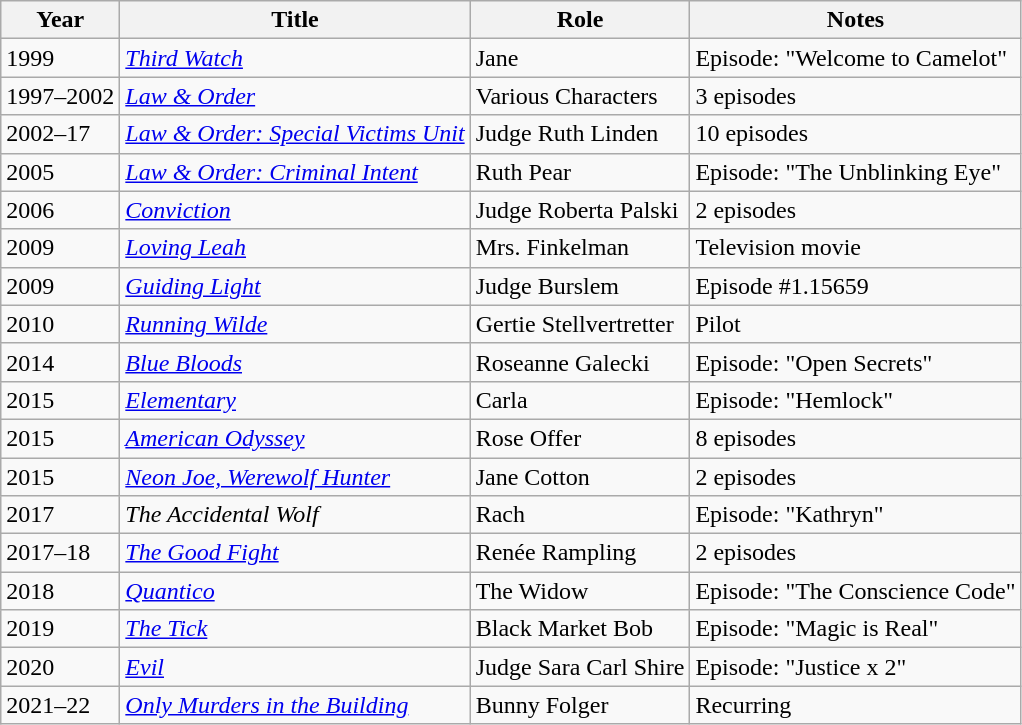<table class="wikitable sortable">
<tr>
<th>Year</th>
<th>Title</th>
<th>Role</th>
<th class="unsortable">Notes</th>
</tr>
<tr>
<td>1999</td>
<td><em><a href='#'>Third Watch</a></em></td>
<td>Jane</td>
<td>Episode: "Welcome to Camelot"</td>
</tr>
<tr>
<td>1997–2002</td>
<td><em><a href='#'>Law & Order</a></em></td>
<td>Various Characters</td>
<td>3 episodes</td>
</tr>
<tr>
<td>2002–17</td>
<td><em><a href='#'>Law & Order: Special Victims Unit</a></em></td>
<td>Judge Ruth Linden</td>
<td>10 episodes</td>
</tr>
<tr>
<td>2005</td>
<td><em><a href='#'>Law & Order: Criminal Intent</a></em></td>
<td>Ruth Pear</td>
<td>Episode: "The Unblinking Eye"</td>
</tr>
<tr>
<td>2006</td>
<td><em><a href='#'>Conviction</a></em></td>
<td>Judge Roberta Palski</td>
<td>2 episodes</td>
</tr>
<tr>
<td>2009</td>
<td><em><a href='#'>Loving Leah</a></em></td>
<td>Mrs. Finkelman</td>
<td>Television movie</td>
</tr>
<tr>
<td>2009</td>
<td><em><a href='#'>Guiding Light</a></em></td>
<td>Judge Burslem</td>
<td>Episode #1.15659</td>
</tr>
<tr>
<td>2010</td>
<td><em><a href='#'>Running Wilde</a></em></td>
<td>Gertie Stellvertretter</td>
<td>Pilot</td>
</tr>
<tr>
<td>2014</td>
<td><em><a href='#'>Blue Bloods</a></em></td>
<td>Roseanne Galecki</td>
<td>Episode: "Open Secrets"</td>
</tr>
<tr>
<td>2015</td>
<td><em><a href='#'>Elementary</a></em></td>
<td>Carla</td>
<td>Episode: "Hemlock"</td>
</tr>
<tr>
<td>2015</td>
<td><em><a href='#'>American Odyssey</a></em></td>
<td>Rose Offer</td>
<td>8 episodes</td>
</tr>
<tr>
<td>2015</td>
<td><em><a href='#'>Neon Joe, Werewolf Hunter</a></em></td>
<td>Jane Cotton</td>
<td>2 episodes</td>
</tr>
<tr>
<td>2017</td>
<td><em>The Accidental Wolf</em></td>
<td>Rach</td>
<td>Episode: "Kathryn"</td>
</tr>
<tr>
<td>2017–18</td>
<td><em><a href='#'>The Good Fight</a></em></td>
<td>Renée Rampling</td>
<td>2 episodes</td>
</tr>
<tr>
<td>2018</td>
<td><em><a href='#'>Quantico</a></em></td>
<td>The Widow</td>
<td>Episode: "The Conscience Code"</td>
</tr>
<tr>
<td>2019</td>
<td><em><a href='#'>The Tick</a></em></td>
<td>Black Market Bob</td>
<td>Episode: "Magic is Real"</td>
</tr>
<tr>
<td>2020</td>
<td><em><a href='#'>Evil</a></em></td>
<td>Judge Sara Carl Shire</td>
<td>Episode: "Justice x 2"</td>
</tr>
<tr>
<td>2021–22</td>
<td><em><a href='#'>Only Murders in the Building</a></em></td>
<td>Bunny Folger</td>
<td>Recurring</td>
</tr>
</table>
